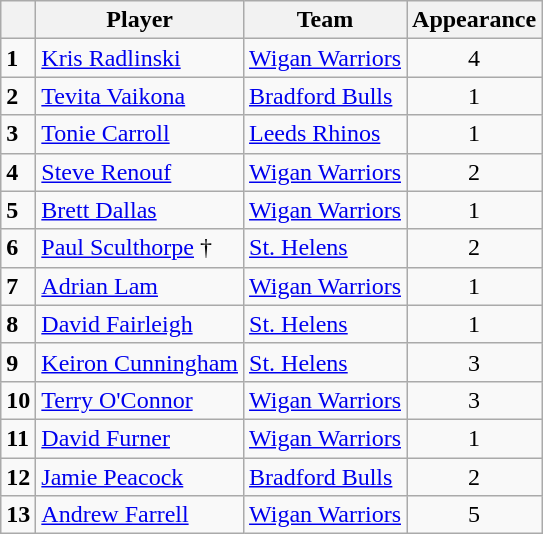<table class="wikitable">
<tr>
<th></th>
<th>Player</th>
<th>Team</th>
<th>Appearance</th>
</tr>
<tr>
<td><strong>1</strong></td>
<td> <a href='#'>Kris Radlinski</a></td>
<td> <a href='#'>Wigan Warriors</a></td>
<td style="text-align:center;">4</td>
</tr>
<tr>
<td><strong>2</strong></td>
<td> <a href='#'>Tevita Vaikona</a></td>
<td> <a href='#'>Bradford Bulls</a></td>
<td style="text-align:center;">1</td>
</tr>
<tr>
<td><strong>3</strong></td>
<td> <a href='#'>Tonie Carroll</a></td>
<td> <a href='#'>Leeds Rhinos</a></td>
<td style="text-align:center;">1</td>
</tr>
<tr>
<td><strong>4</strong></td>
<td> <a href='#'>Steve Renouf</a></td>
<td> <a href='#'>Wigan Warriors</a></td>
<td style="text-align:center;">2</td>
</tr>
<tr>
<td><strong>5</strong></td>
<td> <a href='#'>Brett Dallas</a></td>
<td> <a href='#'>Wigan Warriors</a></td>
<td style="text-align:center;">1</td>
</tr>
<tr>
<td><strong>6</strong></td>
<td> <a href='#'>Paul Sculthorpe</a> †</td>
<td> <a href='#'>St. Helens</a></td>
<td style="text-align:center;">2</td>
</tr>
<tr>
<td><strong>7</strong></td>
<td> <a href='#'>Adrian Lam</a></td>
<td> <a href='#'>Wigan Warriors</a></td>
<td style="text-align:center;">1</td>
</tr>
<tr>
<td><strong>8</strong></td>
<td> <a href='#'>David Fairleigh</a></td>
<td> <a href='#'>St. Helens</a></td>
<td style="text-align:center;">1</td>
</tr>
<tr>
<td><strong>9</strong></td>
<td> <a href='#'>Keiron Cunningham</a></td>
<td> <a href='#'>St. Helens</a></td>
<td style="text-align:center;">3</td>
</tr>
<tr>
<td><strong>10</strong></td>
<td> <a href='#'>Terry O'Connor</a></td>
<td> <a href='#'>Wigan Warriors</a></td>
<td style="text-align:center;">3</td>
</tr>
<tr>
<td><strong>11</strong></td>
<td> <a href='#'>David Furner</a></td>
<td> <a href='#'>Wigan Warriors</a></td>
<td style="text-align:center;">1</td>
</tr>
<tr>
<td><strong>12</strong></td>
<td> <a href='#'>Jamie Peacock</a></td>
<td> <a href='#'>Bradford Bulls</a></td>
<td style="text-align:center;">2</td>
</tr>
<tr>
<td><strong>13</strong></td>
<td> <a href='#'>Andrew Farrell</a></td>
<td> <a href='#'>Wigan Warriors</a></td>
<td style="text-align:center;">5</td>
</tr>
</table>
